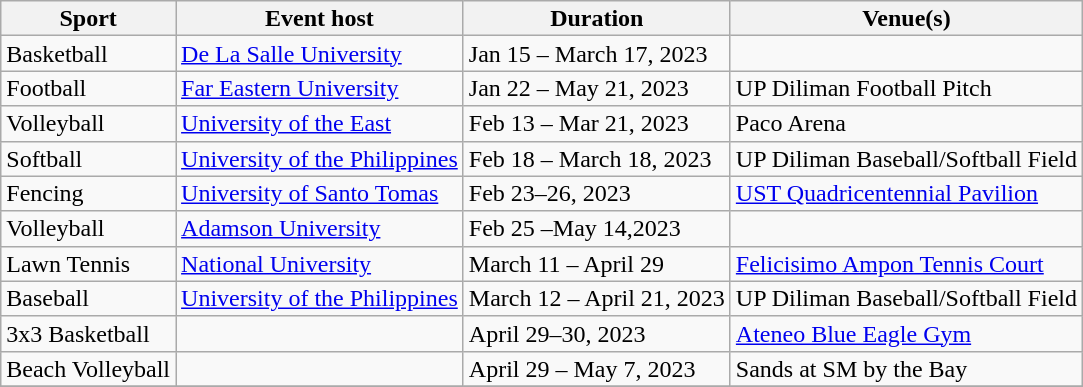<table class="wikitable" style="text-align:left; line-height:16px; width:auto;">
<tr>
<th>Sport</th>
<th>Event host</th>
<th>Duration</th>
<th>Venue(s)</th>
</tr>
<tr>
<td> Basketball<br></td>
<td><a href='#'>De La Salle University</a></td>
<td>Jan 15 – March 17, 2023</td>
<td></td>
</tr>
<tr>
<td> Football<br></td>
<td><a href='#'>Far Eastern University</a></td>
<td>Jan 22 – May 21, 2023</td>
<td>UP Diliman Football Pitch</td>
</tr>
<tr>
<td> Volleyball<br></td>
<td><a href='#'>University of the East</a></td>
<td>Feb 13 – Mar 21, 2023</td>
<td>Paco Arena</td>
</tr>
<tr>
<td> Softball<br></td>
<td><a href='#'>University of the Philippines</a></td>
<td>Feb 18 – March 18, 2023</td>
<td>UP Diliman Baseball/Softball Field</td>
</tr>
<tr>
<td> Fencing<br></td>
<td><a href='#'>University of Santo Tomas</a></td>
<td>Feb 23–26, 2023</td>
<td><a href='#'>UST Quadricentennial Pavilion</a></td>
</tr>
<tr>
<td> Volleyball<br></td>
<td><a href='#'>Adamson University</a></td>
<td>Feb 25 –May 14,2023</td>
<td></td>
</tr>
<tr>
<td> Lawn Tennis<br></td>
<td><a href='#'>National University</a></td>
<td>March 11 – April 29</td>
<td><a href='#'>Felicisimo Ampon Tennis Court</a></td>
</tr>
<tr>
<td> Baseball<br></td>
<td><a href='#'>University of the Philippines</a></td>
<td>March 12 – April 21, 2023</td>
<td>UP Diliman Baseball/Softball Field</td>
</tr>
<tr>
<td> 3x3 Basketball<br></td>
<td></td>
<td>April 29–30, 2023</td>
<td><a href='#'>Ateneo Blue Eagle Gym</a></td>
</tr>
<tr>
<td> Beach Volleyball<br></td>
<td></td>
<td>April 29 – May 7, 2023</td>
<td>Sands at SM by the Bay</td>
</tr>
<tr>
</tr>
</table>
